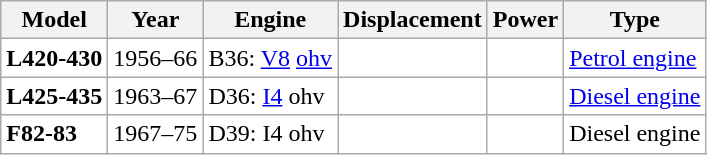<table class="wikitable">
<tr>
<th>Model</th>
<th>Year</th>
<th>Engine</th>
<th>Displacement</th>
<th>Power</th>
<th>Type</th>
</tr>
<tr style="background:#ffffff;">
<td><strong>L420-430</strong></td>
<td>1956–66</td>
<td>B36: <a href='#'>V8</a> <a href='#'>ohv</a></td>
<td></td>
<td></td>
<td><a href='#'>Petrol engine</a></td>
</tr>
<tr style="background:#ffffff;">
<td><strong>L425-435</strong></td>
<td>1963–67</td>
<td>D36: <a href='#'>I4</a> ohv</td>
<td></td>
<td></td>
<td><a href='#'>Diesel engine</a></td>
</tr>
<tr style="background:#ffffff;">
<td><strong>F82-83</strong></td>
<td>1967–75</td>
<td>D39: I4 ohv</td>
<td></td>
<td></td>
<td>Diesel engine</td>
</tr>
</table>
